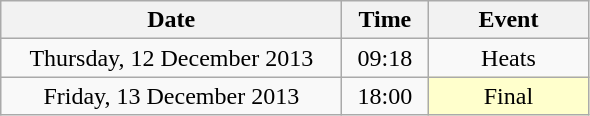<table class = "wikitable" style="text-align:center;">
<tr>
<th width=220>Date</th>
<th width=50>Time</th>
<th width=100>Event</th>
</tr>
<tr>
<td>Thursday, 12 December 2013</td>
<td>09:18</td>
<td>Heats</td>
</tr>
<tr>
<td>Friday, 13 December 2013</td>
<td>18:00</td>
<td bgcolor=ffffcc>Final</td>
</tr>
</table>
